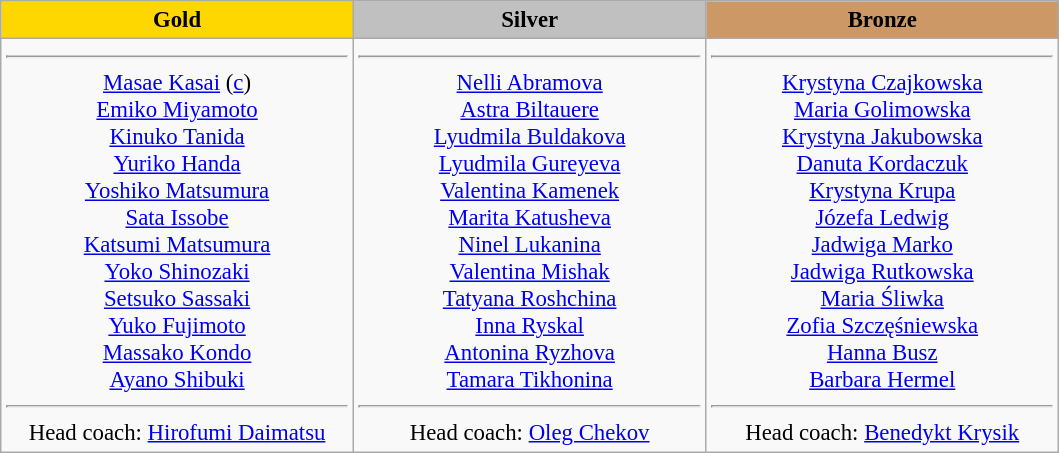<table class="wikitable" style="text-align:center;font-size:95%;">
<tr>
<th style="width:15em;background:gold">Gold</th>
<th style="width:15em;background:silver">Silver</th>
<th style="width:15em;background:#CC9966">Bronze</th>
</tr>
<tr>
<td><hr><a href='#'>Masae Kasai</a> (<a href='#'>c</a>)<br><a href='#'>Emiko Miyamoto</a><br><a href='#'>Kinuko Tanida</a><br><a href='#'>Yuriko Handa</a><br><a href='#'>Yoshiko Matsumura</a><br><a href='#'>Sata Issobe</a><br><a href='#'>Katsumi Matsumura</a><br><a href='#'>Yoko Shinozaki</a><br><a href='#'>Setsuko Sassaki</a><br><a href='#'>Yuko Fujimoto</a><br><a href='#'>Massako Kondo</a><br><a href='#'>Ayano Shibuki</a><br><hr>Head coach: <a href='#'>Hirofumi Daimatsu</a></td>
<td><hr><a href='#'>Nelli Abramova</a><br><a href='#'>Astra Biltauere</a><br><a href='#'>Lyudmila Buldakova</a><br><a href='#'>Lyudmila Gureyeva</a><br><a href='#'>Valentina Kamenek</a><br><a href='#'>Marita Katusheva</a><br><a href='#'>Ninel Lukanina</a><br><a href='#'>Valentina Mishak</a><br><a href='#'>Tatyana Roshchina</a><br><a href='#'>Inna Ryskal</a><br><a href='#'>Antonina Ryzhova</a><br><a href='#'>Tamara Tikhonina</a><br><hr>Head coach: <a href='#'>Oleg Chekov</a></td>
<td><hr><a href='#'>Krystyna Czajkowska</a><br><a href='#'>Maria Golimowska</a><br><a href='#'>Krystyna Jakubowska</a><br><a href='#'>Danuta Kordaczuk</a><br><a href='#'>Krystyna Krupa</a><br><a href='#'>Józefa Ledwig</a><br><a href='#'>Jadwiga Marko</a><br><a href='#'>Jadwiga Rutkowska</a><br><a href='#'>Maria Śliwka</a><br><a href='#'>Zofia Szczęśniewska</a><br><a href='#'>Hanna Busz</a><br><a href='#'>Barbara Hermel</a><br><hr>Head coach: <a href='#'>Benedykt Krysik</a></td>
</tr>
</table>
